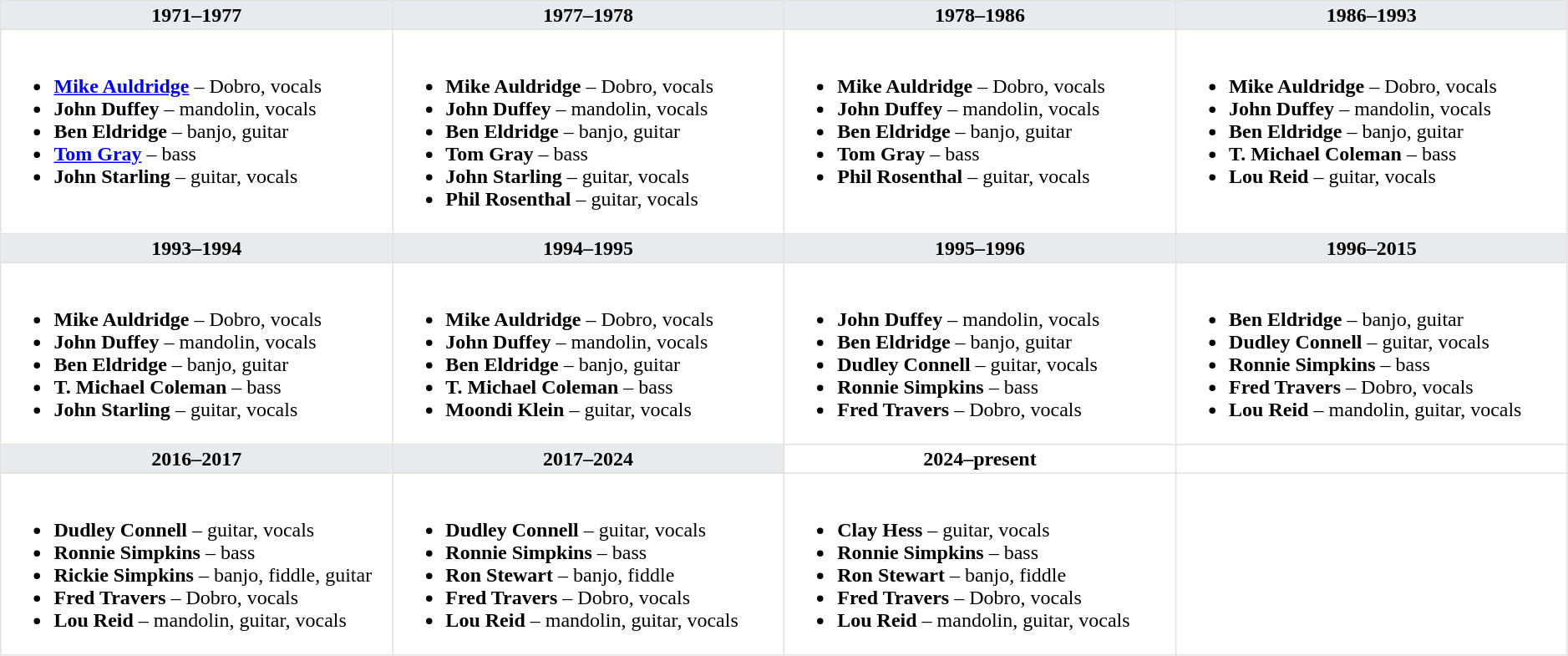<table class="toccolours" border=1 cellpadding=2 cellspacing=0 style="float: width: 375px; margin: 0 0 1em 1em; border-collapse: collapse; border: 1px solid #E2E2E2;" width=99%>
<tr>
<th bgcolor="#E7EBEE" valign=top width=25%>1971–1977</th>
<th bgcolor="#E7EBEE" valign=top width=25%>1977–1978</th>
<th bgcolor="#E7EBEE" valign=top width=25%>1978–1986</th>
<th bgcolor="#E7EBEE" valign=top width=25%>1986–1993</th>
</tr>
<tr>
<td valign=top><br><ul><li><strong><a href='#'>Mike Auldridge</a></strong> – Dobro, vocals</li><li><strong>John Duffey</strong> – mandolin, vocals</li><li><strong>Ben Eldridge</strong> – banjo, guitar</li><li><strong><a href='#'>Tom Gray</a></strong> – bass</li><li><strong>John Starling</strong> – guitar, vocals</li></ul></td>
<td valign=top><br><ul><li><strong>Mike Auldridge</strong> – Dobro, vocals</li><li><strong>John Duffey</strong> – mandolin, vocals</li><li><strong>Ben Eldridge</strong> – banjo, guitar</li><li><strong>Tom Gray</strong> – bass</li><li><strong>John Starling</strong> – guitar, vocals</li><li><strong>Phil Rosenthal</strong> – guitar, vocals</li></ul></td>
<td valign=top><br><ul><li><strong>Mike Auldridge</strong> – Dobro, vocals</li><li><strong>John Duffey</strong> – mandolin, vocals</li><li><strong>Ben Eldridge</strong> – banjo, guitar</li><li><strong>Tom Gray</strong> – bass</li><li><strong>Phil Rosenthal</strong> – guitar, vocals</li></ul></td>
<td valign=top><br><ul><li><strong>Mike Auldridge</strong> – Dobro, vocals</li><li><strong>John Duffey</strong> – mandolin, vocals</li><li><strong>Ben Eldridge</strong> – banjo, guitar</li><li><strong>T. Michael Coleman</strong> – bass</li><li><strong>Lou Reid</strong> – guitar, vocals</li></ul></td>
</tr>
<tr>
<th bgcolor="#E7EBEE" valign=top width=25%>1993–1994</th>
<th bgcolor="#E7EBEE" valign=top width=25%>1994–1995</th>
<th bgcolor="#E7EBEE" valign=top width=25%>1995–1996</th>
<th bgcolor="#E7EBEE" valign=top width=25%>1996–2015</th>
</tr>
<tr>
<td valign=top><br><ul><li><strong>Mike Auldridge</strong> – Dobro, vocals</li><li><strong>John Duffey</strong> – mandolin, vocals</li><li><strong>Ben Eldridge</strong> – banjo, guitar</li><li><strong>T. Michael Coleman</strong> – bass</li><li><strong>John Starling</strong> – guitar, vocals</li></ul></td>
<td valign=top><br><ul><li><strong>Mike Auldridge</strong> – Dobro, vocals</li><li><strong>John Duffey</strong> – mandolin, vocals</li><li><strong>Ben Eldridge</strong> – banjo, guitar</li><li><strong>T. Michael Coleman</strong> – bass</li><li><strong>Moondi Klein</strong> – guitar, vocals</li></ul></td>
<td valign=top><br><ul><li><strong>John Duffey</strong> – mandolin, vocals</li><li><strong>Ben Eldridge</strong> – banjo, guitar</li><li><strong>Dudley Connell</strong> – guitar, vocals</li><li><strong>Ronnie Simpkins</strong> – bass</li><li><strong>Fred Travers</strong> – Dobro, vocals</li></ul></td>
<td valign=top><br><ul><li><strong>Ben Eldridge</strong> – banjo, guitar</li><li><strong>Dudley Connell</strong> – guitar, vocals</li><li><strong>Ronnie Simpkins</strong> – bass</li><li><strong>Fred Travers</strong> – Dobro, vocals</li><li><strong>Lou Reid</strong> – mandolin, guitar, vocals</li></ul></td>
</tr>
<tr>
<th bgcolor="#E7EBEE" valign=top width=25%>2016–2017</th>
<th bgcolor="#E7EBEE" valign=top width=25%>2017–2024</th>
<th>2024–present</th>
</tr>
<tr>
<td valign=top><br><ul><li><strong>Dudley Connell</strong> – guitar, vocals</li><li><strong>Ronnie Simpkins</strong> – bass</li><li><strong>Rickie Simpkins</strong> – banjo, fiddle, guitar</li><li><strong>Fred Travers</strong> – Dobro, vocals</li><li><strong>Lou Reid</strong> – mandolin, guitar, vocals</li></ul></td>
<td valign=top><br><ul><li><strong>Dudley Connell</strong> – guitar, vocals</li><li><strong>Ronnie Simpkins</strong> – bass</li><li><strong>Ron Stewart</strong> – banjo, fiddle</li><li><strong>Fred Travers</strong> – Dobro, vocals</li><li><strong>Lou Reid</strong> – mandolin, guitar, vocals</li></ul></td>
<td><br><ul><li><strong>Clay Hess</strong> – guitar, vocals</li><li><strong>Ronnie Simpkins</strong> – bass</li><li><strong>Ron Stewart</strong> – banjo, fiddle</li><li><strong>Fred Travers</strong> – Dobro, vocals</li><li><strong>Lou Reid</strong> – mandolin, guitar, vocals</li></ul></td>
<td></td>
</tr>
</table>
